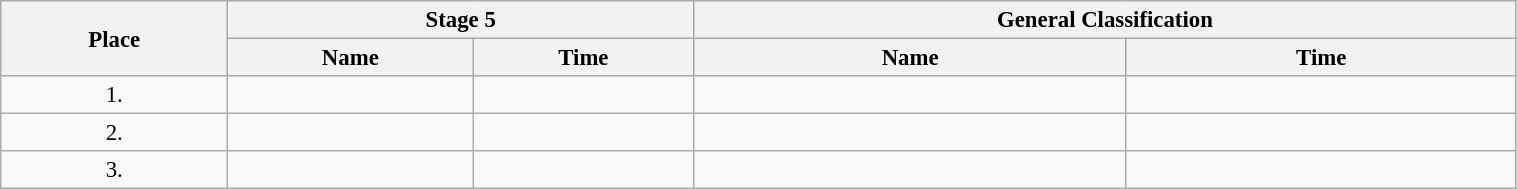<table class=wikitable style="font-size:95%" width="80%">
<tr>
<th rowspan="2">Place</th>
<th colspan="2">Stage 5</th>
<th colspan="2">General Classification</th>
</tr>
<tr>
<th>Name</th>
<th>Time</th>
<th>Name</th>
<th>Time</th>
</tr>
<tr>
<td align="center">1.</td>
<td></td>
<td></td>
<td></td>
<td></td>
</tr>
<tr>
<td align="center">2.</td>
<td></td>
<td></td>
<td></td>
<td></td>
</tr>
<tr>
<td align="center">3.</td>
<td></td>
<td></td>
<td></td>
<td></td>
</tr>
</table>
